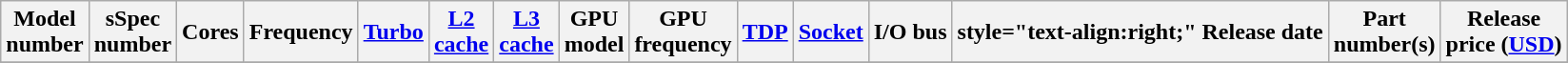<table class="wikitable">
<tr>
<th>Model<br>number</th>
<th>sSpec<br>number</th>
<th>Cores</th>
<th>Frequency</th>
<th><a href='#'>Turbo</a></th>
<th><a href='#'>L2<br>cache</a></th>
<th><a href='#'>L3<br>cache</a></th>
<th>GPU<br>model</th>
<th>GPU<br>frequency</th>
<th><a href='#'>TDP</a></th>
<th><a href='#'>Socket</a></th>
<th>I/O bus<br></th>
<th>style="text-align:right;"  Release date</th>
<th>Part<br>number(s)</th>
<th>Release<br>price (<a href='#'>USD</a>)<br></th>
</tr>
<tr>
</tr>
</table>
